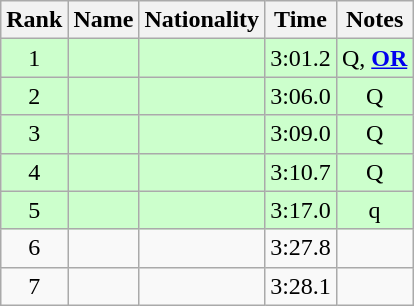<table class="wikitable sortable" style="text-align:center">
<tr>
<th>Rank</th>
<th>Name</th>
<th>Nationality</th>
<th>Time</th>
<th class="unsortable">Notes</th>
</tr>
<tr bgcolor="#ccffcc">
<td>1</td>
<td align="left"></td>
<td align="left"></td>
<td>3:01.2</td>
<td>Q, <strong><a href='#'>OR</a></strong></td>
</tr>
<tr bgcolor="#ccffcc">
<td>2</td>
<td align="left"></td>
<td align="left"></td>
<td>3:06.0</td>
<td>Q</td>
</tr>
<tr bgcolor="#ccffcc">
<td>3</td>
<td align="left"></td>
<td align="left"></td>
<td>3:09.0</td>
<td>Q</td>
</tr>
<tr bgcolor="#ccffcc">
<td>4</td>
<td align="left"></td>
<td align="left"></td>
<td>3:10.7</td>
<td>Q</td>
</tr>
<tr bgcolor="#ccffcc">
<td>5</td>
<td align="left"></td>
<td align="left"></td>
<td>3:17.0</td>
<td>q</td>
</tr>
<tr>
<td>6</td>
<td align="left"></td>
<td align="left"></td>
<td>3:27.8</td>
<td></td>
</tr>
<tr>
<td>7</td>
<td align="left"></td>
<td align="left"></td>
<td>3:28.1</td>
<td></td>
</tr>
</table>
